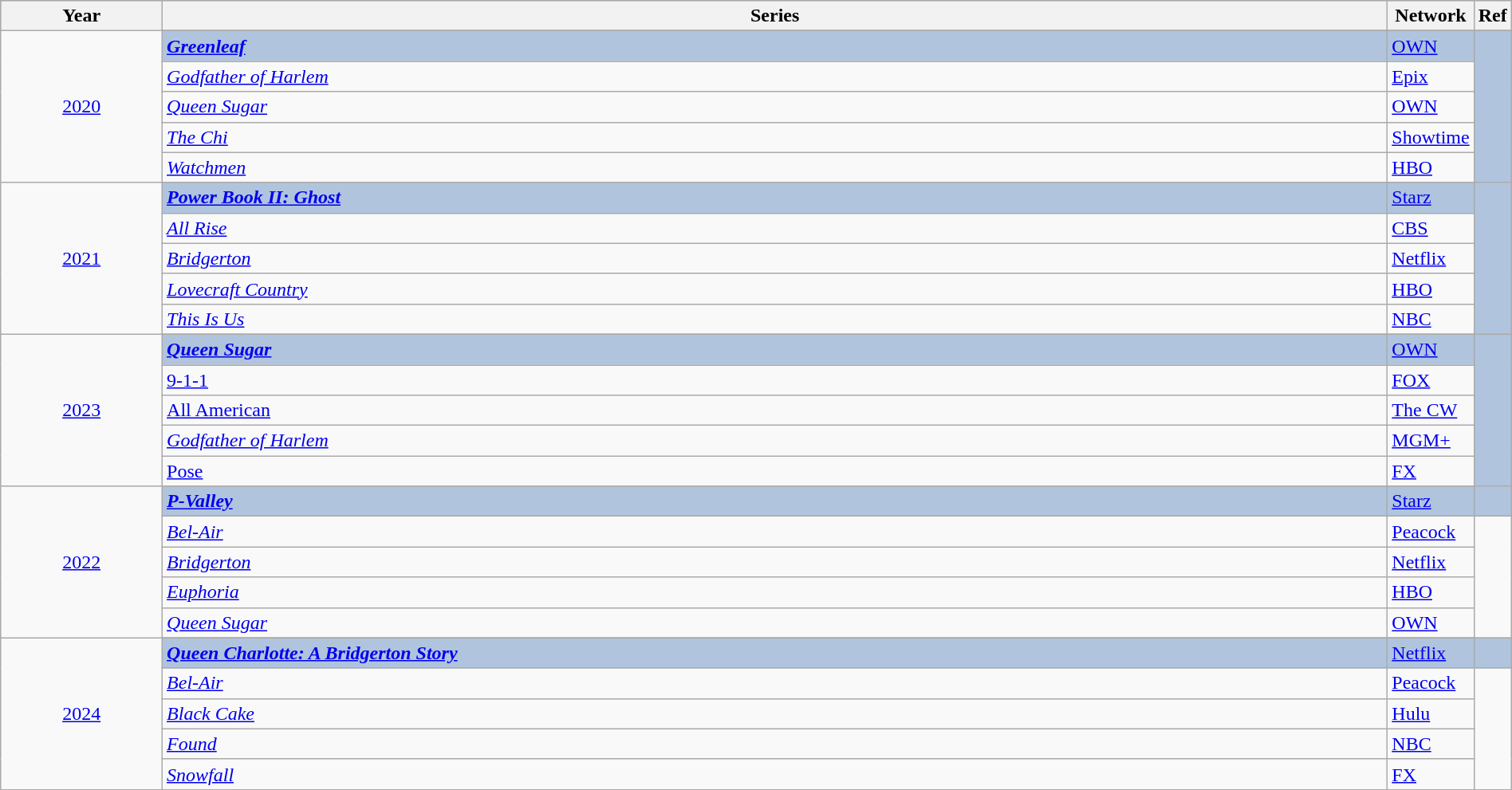<table class="wikitable" style="width:100%;">
<tr style="background:#bebebe;">
<th style="width:11%;">Year</th>
<th style="width:84%;">Series</th>
<th style="width:11%;">Network</th>
<th style="width:5%;">Ref</th>
</tr>
<tr>
<td rowspan="6" align="center"><a href='#'>2020</a></td>
</tr>
<tr style="background:#B0C4DE">
<td><strong><em><a href='#'>Greenleaf</a></em></strong></td>
<td><a href='#'>OWN</a></td>
<td rowspan="6" align="center"></td>
</tr>
<tr>
<td><em><a href='#'>Godfather of Harlem</a></em></td>
<td><a href='#'>Epix</a></td>
</tr>
<tr>
<td><em><a href='#'>Queen Sugar</a></em></td>
<td><a href='#'>OWN</a></td>
</tr>
<tr>
<td><em><a href='#'>The Chi</a></em></td>
<td><a href='#'>Showtime</a></td>
</tr>
<tr>
<td><em><a href='#'>Watchmen</a></em></td>
<td><a href='#'>HBO</a></td>
</tr>
<tr>
<td rowspan="6" align="center"><a href='#'>2021</a></td>
</tr>
<tr style="background:#B0C4DE">
<td><strong><em><a href='#'>Power Book II: Ghost</a></em></strong></td>
<td><a href='#'>Starz</a></td>
<td rowspan="6" align="center"></td>
</tr>
<tr>
<td><em><a href='#'>All Rise</a></em></td>
<td><a href='#'>CBS</a></td>
</tr>
<tr>
<td><em><a href='#'>Bridgerton</a></em></td>
<td><a href='#'>Netflix</a></td>
</tr>
<tr>
<td><em><a href='#'>Lovecraft Country</a></em></td>
<td><a href='#'>HBO</a></td>
</tr>
<tr>
<td><em><a href='#'>This Is Us</a></em></td>
<td><a href='#'>NBC</a></td>
</tr>
<tr>
<td rowspan="6" align="center"><a href='#'>2023</a></td>
</tr>
<tr style="background:#B0C4DE">
<td><strong><em><a href='#'>Queen Sugar</a></em></strong></td>
<td><a href='#'>OWN</a></td>
<td rowspan="6" align="center"></td>
</tr>
<tr>
<td><em><a href='#'></em>9-1-1<em></a></em></td>
<td><a href='#'>FOX</a></td>
</tr>
<tr>
<td><em><a href='#'></em>All American<em></a></em></td>
<td><a href='#'>The CW</a></td>
</tr>
<tr>
<td><em><a href='#'>Godfather of Harlem</a></em></td>
<td><a href='#'>MGM+</a></td>
</tr>
<tr>
<td><em><a href='#'></em>Pose<em></a></em></td>
<td><a href='#'>FX</a></td>
</tr>
<tr>
<td rowspan="6" align="center"><a href='#'>2022</a></td>
</tr>
<tr style="background:#B0C4DE">
<td><strong><em><a href='#'>P-Valley</a></em></strong></td>
<td><a href='#'>Starz</a></td>
<td></td>
</tr>
<tr>
<td><em><a href='#'>Bel-Air</a></em></td>
<td><a href='#'>Peacock</a></td>
</tr>
<tr>
<td><em><a href='#'>Bridgerton</a></em></td>
<td><a href='#'>Netflix</a></td>
</tr>
<tr>
<td><em><a href='#'>Euphoria</a></em></td>
<td><a href='#'>HBO</a></td>
</tr>
<tr>
<td><em><a href='#'>Queen Sugar</a></em></td>
<td><a href='#'>OWN</a></td>
</tr>
<tr>
<td rowspan="6" align="center"><a href='#'>2024</a></td>
</tr>
<tr style="background:#B0C4DE">
<td><strong><em><a href='#'>Queen Charlotte: A Bridgerton Story</a></em></strong></td>
<td><a href='#'>Netflix</a></td>
<td></td>
</tr>
<tr>
<td><em><a href='#'>Bel-Air</a></em></td>
<td><a href='#'>Peacock</a></td>
</tr>
<tr>
<td><em><a href='#'>Black Cake</a></em></td>
<td><a href='#'>Hulu</a></td>
</tr>
<tr>
<td><em><a href='#'>Found</a></em></td>
<td><a href='#'>NBC</a></td>
</tr>
<tr>
<td><em><a href='#'>Snowfall</a></em></td>
<td><a href='#'>FX</a></td>
</tr>
</table>
